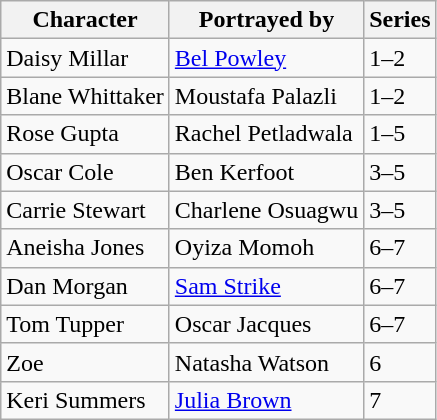<table class="wikitable">
<tr>
<th scope="col">Character</th>
<th scope="col">Portrayed by</th>
<th scope="col">Series</th>
</tr>
<tr>
<td>Daisy Millar</td>
<td><a href='#'>Bel Powley</a></td>
<td>1–2</td>
</tr>
<tr>
<td>Blane Whittaker</td>
<td>Moustafa Palazli</td>
<td>1–2</td>
</tr>
<tr>
<td>Rose Gupta</td>
<td>Rachel Petladwala</td>
<td>1–5</td>
</tr>
<tr>
<td>Oscar Cole</td>
<td>Ben Kerfoot</td>
<td>3–5</td>
</tr>
<tr>
<td>Carrie Stewart</td>
<td>Charlene Osuagwu</td>
<td>3–5</td>
</tr>
<tr>
<td>Aneisha Jones</td>
<td>Oyiza Momoh</td>
<td>6–7</td>
</tr>
<tr>
<td>Dan Morgan</td>
<td><a href='#'>Sam Strike</a></td>
<td>6–7</td>
</tr>
<tr>
<td>Tom Tupper</td>
<td>Oscar Jacques</td>
<td>6–7</td>
</tr>
<tr>
<td>Zoe</td>
<td>Natasha Watson</td>
<td>6</td>
</tr>
<tr>
<td>Keri Summers</td>
<td><a href='#'>Julia Brown</a></td>
<td>7</td>
</tr>
</table>
